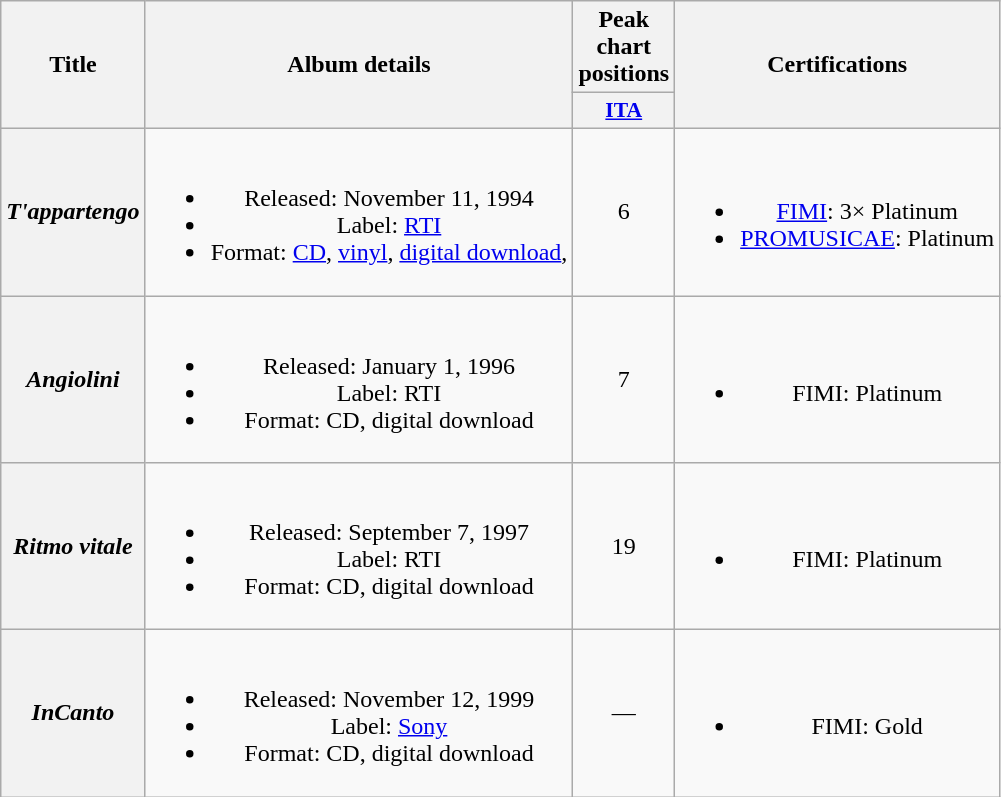<table class="wikitable plainrowheaders" style="text-align:center;">
<tr>
<th scope="col" rowspan="2">Title</th>
<th scope="col" rowspan="2">Album details</th>
<th scope="col">Peak chart positions</th>
<th scope="col" rowspan="2">Certifications</th>
</tr>
<tr>
<th scope="col" style="width:3em;font-size:90%;"><a href='#'>ITA</a></th>
</tr>
<tr>
<th scope="row"><em>T'appartengo</em></th>
<td><br><ul><li>Released: November 11, 1994</li><li>Label: <a href='#'>RTI</a></li><li>Format: <a href='#'>CD</a>, <a href='#'>vinyl</a>, <a href='#'>digital download</a>,</li></ul></td>
<td>6</td>
<td><br><ul><li><a href='#'>FIMI</a>: 3× Platinum</li><li><a href='#'>PROMUSICAE</a>: Platinum</li></ul></td>
</tr>
<tr>
<th scope="row"><em>Angiolini</em></th>
<td><br><ul><li>Released: January 1, 1996</li><li>Label: RTI</li><li>Format: CD, digital download</li></ul></td>
<td>7</td>
<td><br><ul><li>FIMI: Platinum</li></ul></td>
</tr>
<tr>
<th scope="row"><em>Ritmo vitale</em></th>
<td><br><ul><li>Released: September 7, 1997</li><li>Label: RTI</li><li>Format: CD, digital download</li></ul></td>
<td>19</td>
<td><br><ul><li>FIMI: Platinum</li></ul></td>
</tr>
<tr>
<th scope="row"><em>InCanto</em></th>
<td><br><ul><li>Released: November 12, 1999</li><li>Label: <a href='#'>Sony</a></li><li>Format: CD, digital download</li></ul></td>
<td>—</td>
<td><br><ul><li>FIMI: Gold</li></ul></td>
</tr>
</table>
